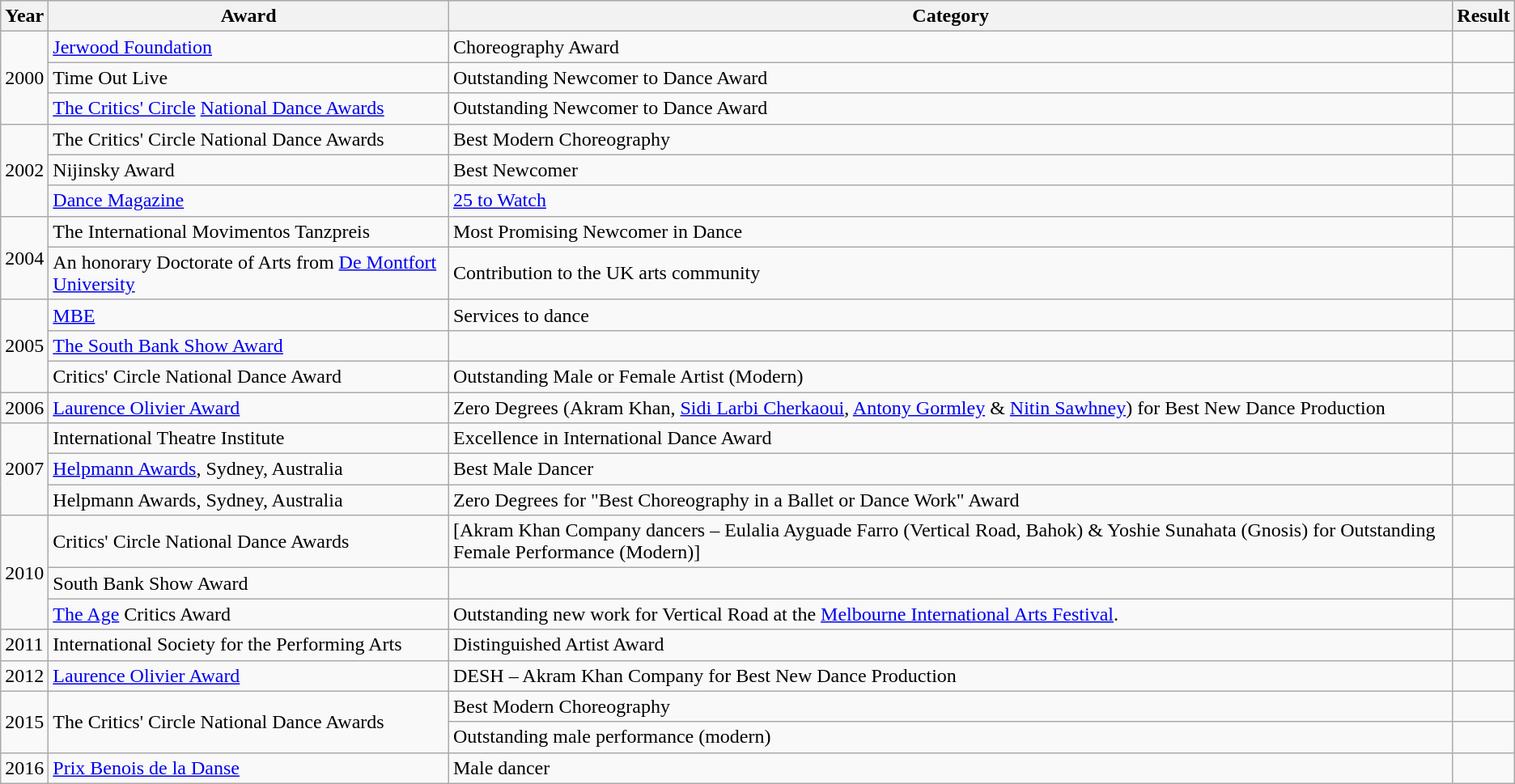<table class="wikitable sortable">
<tr style="background:#b0c4de; text-align:center;">
<th>Year</th>
<th>Award</th>
<th>Category</th>
<th>Result</th>
</tr>
<tr>
<td rowspan="3">2000</td>
<td><a href='#'>Jerwood Foundation</a></td>
<td>Choreography Award</td>
<td></td>
</tr>
<tr>
<td>Time Out Live</td>
<td>Outstanding Newcomer to Dance Award</td>
<td></td>
</tr>
<tr>
<td><a href='#'>The Critics' Circle</a> <a href='#'>National Dance Awards</a></td>
<td>Outstanding Newcomer to Dance Award</td>
<td></td>
</tr>
<tr>
<td rowspan="3">2002</td>
<td>The Critics' Circle National Dance Awards</td>
<td>Best Modern Choreography</td>
<td></td>
</tr>
<tr>
<td>Nijinsky Award</td>
<td>Best Newcomer</td>
<td></td>
</tr>
<tr>
<td><a href='#'>Dance Magazine</a></td>
<td><a href='#'>25 to Watch</a></td>
<td></td>
</tr>
<tr>
<td rowspan="2">2004</td>
<td>The International Movimentos Tanzpreis</td>
<td>Most Promising Newcomer in Dance</td>
<td></td>
</tr>
<tr>
<td>An honorary Doctorate of Arts from <a href='#'>De Montfort University</a></td>
<td>Contribution to the UK arts community</td>
<td></td>
</tr>
<tr>
<td rowspan="3">2005</td>
<td><a href='#'>MBE</a></td>
<td>Services to dance</td>
<td></td>
</tr>
<tr>
<td><a href='#'>The South Bank Show Award</a></td>
<td></td>
<td></td>
</tr>
<tr>
<td>Critics' Circle National Dance Award</td>
<td>Outstanding Male or Female Artist (Modern)</td>
<td></td>
</tr>
<tr>
<td rowspan="1">2006</td>
<td><a href='#'>Laurence Olivier Award</a></td>
<td>Zero Degrees (Akram Khan, <a href='#'>Sidi Larbi Cherkaoui</a>, <a href='#'>Antony Gormley</a> & <a href='#'>Nitin Sawhney</a>) for Best New Dance Production</td>
<td></td>
</tr>
<tr>
<td rowspan="3">2007</td>
<td>International Theatre Institute</td>
<td>Excellence in International Dance Award</td>
<td></td>
</tr>
<tr>
<td><a href='#'>Helpmann Awards</a>, Sydney, Australia</td>
<td>Best Male Dancer</td>
<td></td>
</tr>
<tr>
<td>Helpmann Awards, Sydney, Australia</td>
<td>Zero Degrees for "Best Choreography in a Ballet or Dance Work" Award</td>
<td></td>
</tr>
<tr>
<td rowspan="3">2010</td>
<td>Critics' Circle National Dance Awards</td>
<td>[Akram Khan Company dancers – Eulalia Ayguade Farro (Vertical Road, Bahok) & Yoshie Sunahata (Gnosis) for Outstanding Female Performance (Modern)]</td>
<td></td>
</tr>
<tr>
<td>South Bank Show Award</td>
<td></td>
<td></td>
</tr>
<tr>
<td><a href='#'>The Age</a> Critics Award</td>
<td>Outstanding new work for Vertical Road at the <a href='#'>Melbourne International Arts Festival</a>.</td>
<td></td>
</tr>
<tr>
<td rowspan="1">2011</td>
<td>International Society for the Performing Arts</td>
<td>Distinguished Artist Award</td>
<td></td>
</tr>
<tr>
<td rowspan="1">2012</td>
<td><a href='#'>Laurence Olivier Award</a></td>
<td>DESH – Akram Khan Company for Best New Dance Production</td>
<td></td>
</tr>
<tr>
<td rowspan="2">2015</td>
<td rowspan="2">The Critics' Circle National Dance Awards</td>
<td>Best Modern Choreography</td>
<td></td>
</tr>
<tr>
<td>Outstanding male performance (modern)</td>
<td></td>
</tr>
<tr>
<td>2016</td>
<td><a href='#'>Prix Benois de la Danse</a></td>
<td>Male dancer</td>
<td></td>
</tr>
</table>
